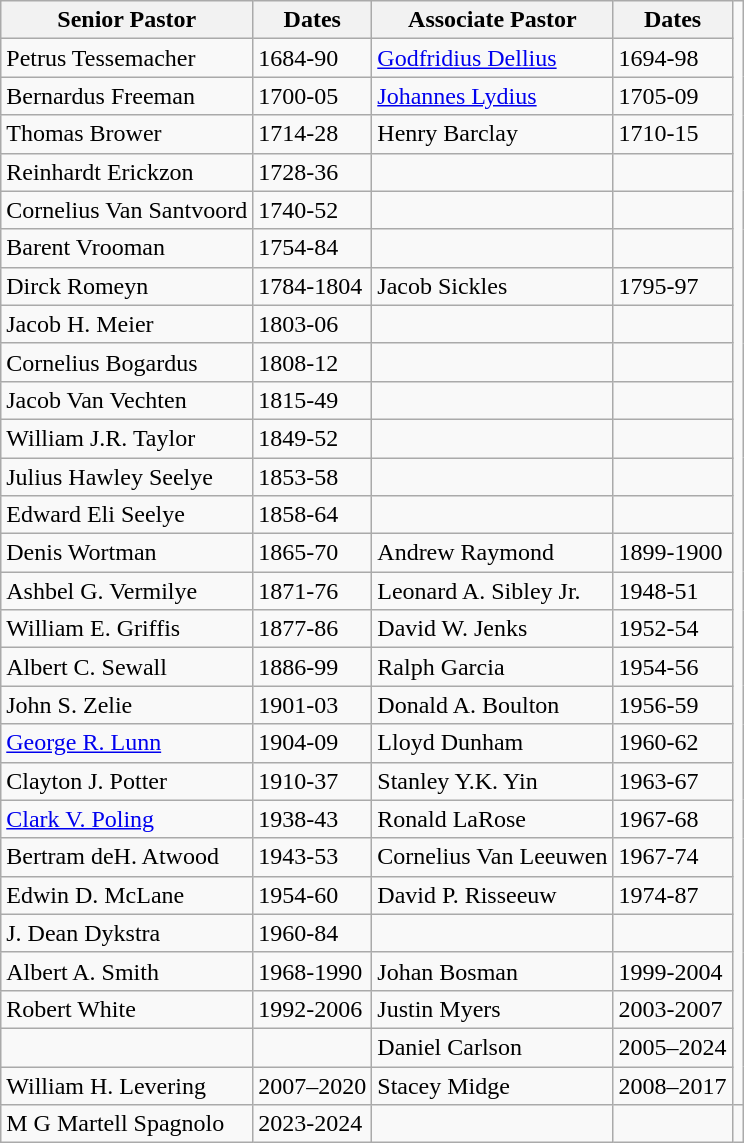<table class="wikitable">
<tr>
<th>Senior Pastor</th>
<th>Dates</th>
<th>Associate Pastor</th>
<th>Dates</th>
</tr>
<tr>
<td>Petrus Tessemacher</td>
<td>1684-90</td>
<td><a href='#'>Godfridius Dellius</a></td>
<td>1694-98</td>
</tr>
<tr>
<td>Bernardus Freeman</td>
<td>1700-05</td>
<td><a href='#'>Johannes Lydius</a></td>
<td>1705-09</td>
</tr>
<tr>
<td>Thomas Brower</td>
<td>1714-28</td>
<td>Henry Barclay</td>
<td>1710-15</td>
</tr>
<tr>
<td>Reinhardt Erickzon</td>
<td>1728-36</td>
<td></td>
<td></td>
</tr>
<tr>
<td>Cornelius Van Santvoord</td>
<td>1740-52</td>
<td></td>
<td></td>
</tr>
<tr>
<td>Barent Vrooman</td>
<td>1754-84</td>
<td></td>
<td></td>
</tr>
<tr>
<td>Dirck Romeyn</td>
<td>1784-1804</td>
<td>Jacob Sickles</td>
<td>1795-97</td>
</tr>
<tr>
<td>Jacob H. Meier</td>
<td>1803-06</td>
<td></td>
<td></td>
</tr>
<tr>
<td>Cornelius Bogardus</td>
<td>1808-12</td>
<td></td>
<td></td>
</tr>
<tr>
<td>Jacob Van Vechten</td>
<td>1815-49</td>
<td></td>
<td></td>
</tr>
<tr>
<td>William J.R. Taylor</td>
<td>1849-52</td>
<td></td>
<td></td>
</tr>
<tr>
<td>Julius Hawley Seelye</td>
<td>1853-58</td>
<td></td>
<td></td>
</tr>
<tr>
<td>Edward Eli Seelye</td>
<td>1858-64</td>
<td></td>
<td></td>
</tr>
<tr>
<td>Denis Wortman</td>
<td>1865-70</td>
<td>Andrew Raymond</td>
<td>1899-1900</td>
</tr>
<tr>
<td>Ashbel G. Vermilye</td>
<td>1871-76</td>
<td>Leonard A. Sibley Jr.</td>
<td>1948-51</td>
</tr>
<tr>
<td>William E. Griffis</td>
<td>1877-86</td>
<td>David W. Jenks</td>
<td>1952-54</td>
</tr>
<tr>
<td>Albert C. Sewall</td>
<td>1886-99</td>
<td>Ralph Garcia</td>
<td>1954-56</td>
</tr>
<tr>
<td>John S. Zelie</td>
<td>1901-03</td>
<td>Donald A. Boulton</td>
<td>1956-59</td>
</tr>
<tr>
<td><a href='#'>George R. Lunn</a></td>
<td>1904-09</td>
<td>Lloyd Dunham</td>
<td>1960-62</td>
</tr>
<tr>
<td>Clayton J. Potter</td>
<td>1910-37</td>
<td>Stanley Y.K. Yin</td>
<td>1963-67</td>
</tr>
<tr>
<td><a href='#'>Clark V. Poling</a></td>
<td>1938-43</td>
<td>Ronald LaRose</td>
<td>1967-68</td>
</tr>
<tr>
<td>Bertram deH. Atwood</td>
<td>1943-53</td>
<td>Cornelius Van Leeuwen</td>
<td>1967-74</td>
</tr>
<tr>
<td>Edwin D. McLane</td>
<td>1954-60</td>
<td>David P. Risseeuw</td>
<td>1974-87</td>
</tr>
<tr>
<td>J. Dean Dykstra</td>
<td>1960-84</td>
<td></td>
<td></td>
</tr>
<tr>
<td>Albert A. Smith</td>
<td>1968-1990</td>
<td>Johan Bosman</td>
<td>1999-2004</td>
</tr>
<tr>
<td>Robert White</td>
<td>1992-2006</td>
<td>Justin Myers</td>
<td>2003-2007</td>
</tr>
<tr>
<td></td>
<td></td>
<td>Daniel Carlson</td>
<td>2005–2024</td>
</tr>
<tr>
<td>William H. Levering</td>
<td>2007–2020</td>
<td>Stacey Midge</td>
<td>2008–2017</td>
</tr>
<tr>
<td>M G Martell Spagnolo</td>
<td>2023-2024</td>
<td></td>
<td></td>
<td></td>
</tr>
</table>
